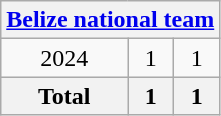<table class="wikitable" style="text-align:center">
<tr>
<th colspan=3><a href='#'>Belize national team</a></th>
</tr>
<tr>
<td>2024</td>
<td>1</td>
<td>1</td>
</tr>
<tr>
<th>Total</th>
<th>1</th>
<th>1</th>
</tr>
</table>
